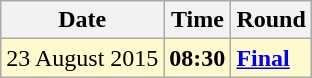<table class="wikitable">
<tr>
<th>Date</th>
<th>Time</th>
<th>Round</th>
</tr>
<tr style=background:lemonchiffon>
<td>23 August 2015</td>
<td><strong>08:30</strong></td>
<td><strong><a href='#'>Final</a></strong></td>
</tr>
</table>
